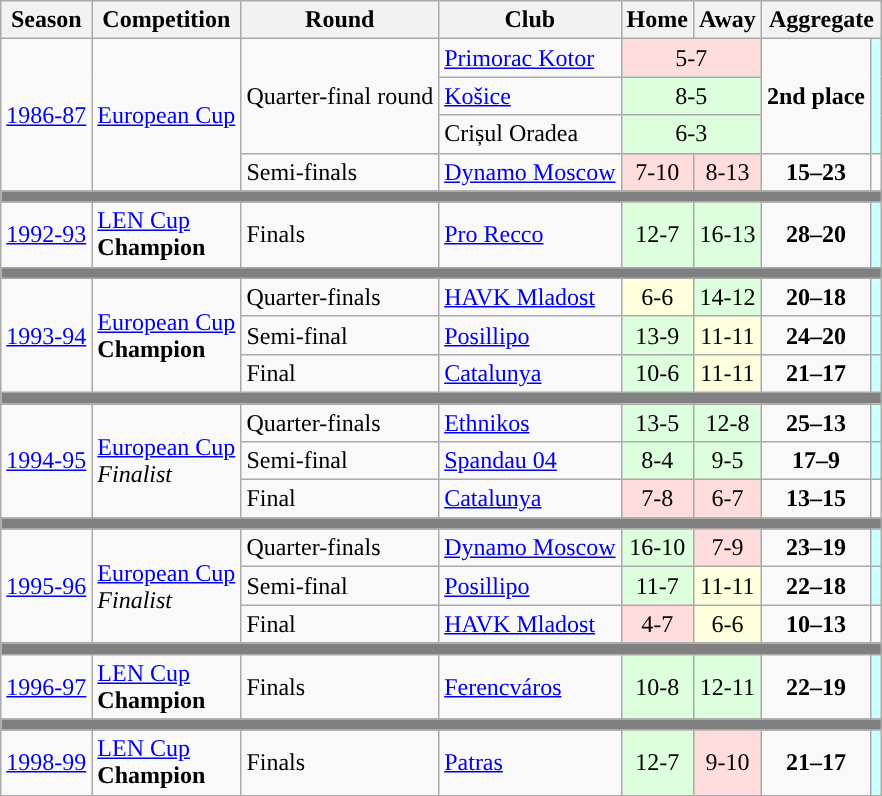<table class="wikitable collapsible collapsed" align="center" style="text-align:left;">
<tr>
<th>Season</th>
<th>Competition</th>
<th>Round</th>
<th>Club</th>
<th>Home</th>
<th>Away</th>
<th colspan=2>Aggregate</th>
</tr>
<tr>
<td rowspan=4><a href='#'>1986-87</a></td>
<td rowspan=4><a href='#'>European Cup</a></td>
<td rowspan=3>Quarter-final round</td>
<td> <a href='#'>Primorac Kotor</a></td>
<td colspan=2; style="text-align:center; background:#fdd;">5-7</td>
<td align=center rowspan=3><strong>2nd place</strong></td>
<td style="background-color:#CFF" align="center" rowspan=3></td>
</tr>
<tr>
<td> <a href='#'>Košice</a></td>
<td colspan=2; style="text-align:center; background:#dfd;">8-5</td>
</tr>
<tr>
<td> Crișul Oradea</td>
<td colspan=2; style="text-align:center; background:#dfd;">6-3</td>
</tr>
<tr>
<td>Semi-finals</td>
<td> <a href='#'>Dynamo Moscow</a></td>
<td style="text-align:center; background:#fdd;">7-10</td>
<td style="text-align:center; background:#fdd;">8-13</td>
<td style="text-align:center;"><strong>15–23</strong></td>
<td align="center"></td>
</tr>
<tr>
<td colspan=8 style="text-align: center;" bgcolor=grey></td>
</tr>
<tr>
<td rowspan=1><a href='#'>1992-93</a></td>
<td rowspan=1><a href='#'>LEN Cup</a><br> <strong>Champion</strong></td>
<td>Finals</td>
<td> <a href='#'>Pro Recco</a></td>
<td style="text-align:center; background:#dfd;">12-7</td>
<td style="text-align:center; background:#dfd;">16-13</td>
<td style="text-align:center;"><strong>28–20</strong></td>
<td style="background-color:#CFF" align="center"></td>
</tr>
<tr>
<td colspan=8 style="text-align: center;" bgcolor=grey></td>
</tr>
<tr>
<td rowspan=3><a href='#'>1993-94</a></td>
<td rowspan=3><a href='#'>European Cup</a><br> <strong>Champion</strong></td>
<td>Quarter-finals</td>
<td> <a href='#'>HAVK Mladost</a></td>
<td style="text-align:center; background:#ffd;">6-6</td>
<td style="text-align:center; background:#dfd;">14-12</td>
<td style="text-align:center;"><strong>20–18</strong></td>
<td style="background-color:#CFF" align="center"></td>
</tr>
<tr>
<td>Semi-final</td>
<td> <a href='#'>Posillipo</a></td>
<td style="text-align:center; background:#dfd;">13-9</td>
<td style="text-align:center; background:#ffd;">11-11</td>
<td style="text-align:center;"><strong>24–20</strong></td>
<td style="background-color:#CFF" align="center"></td>
</tr>
<tr>
<td>Final</td>
<td> <a href='#'>Catalunya</a></td>
<td style="text-align:center; background:#dfd;">10-6</td>
<td style="text-align:center; background:#ffd;">11-11</td>
<td style="text-align:center;"><strong>21–17</strong></td>
<td style="background-color:#CFF" align="center"></td>
</tr>
<tr>
<td colspan=8 style="text-align: center;" bgcolor=grey></td>
</tr>
<tr>
<td rowspan=3><a href='#'>1994-95</a></td>
<td rowspan=3><a href='#'>European Cup</a><br> <em>Finalist</em></td>
<td>Quarter-finals</td>
<td> <a href='#'>Ethnikos</a></td>
<td style="text-align:center; background:#dfd;">13-5</td>
<td style="text-align:center; background:#dfd;">12-8</td>
<td style="text-align:center;"><strong>25–13</strong></td>
<td style="background-color:#CFF" align="center"></td>
</tr>
<tr>
<td>Semi-final</td>
<td> <a href='#'>Spandau 04</a></td>
<td style="text-align:center; background:#dfd;">8-4</td>
<td style="text-align:center; background:#dfd;">9-5</td>
<td style="text-align:center;"><strong>17–9</strong></td>
<td style="background-color:#CFF" align="center"></td>
</tr>
<tr>
<td>Final</td>
<td> <a href='#'>Catalunya</a></td>
<td style="text-align:center; background:#fdd;">7-8</td>
<td style="text-align:center; background:#fdd;">6-7</td>
<td style="text-align:center;"><strong>13–15</strong></td>
<td align="center"></td>
</tr>
<tr>
<td colspan=8 style="text-align: center;" bgcolor=grey></td>
</tr>
<tr>
<td rowspan=3><a href='#'>1995-96</a></td>
<td rowspan=3><a href='#'>European Cup</a><br> <em>Finalist</em></td>
<td>Quarter-finals</td>
<td> <a href='#'>Dynamo Moscow</a></td>
<td style="text-align:center; background:#dfd;">16-10</td>
<td style="text-align:center; background:#fdd;">7-9</td>
<td style="text-align:center;"><strong>23–19</strong></td>
<td style="background-color:#CFF" align="center"></td>
</tr>
<tr>
<td>Semi-final</td>
<td> <a href='#'>Posillipo</a></td>
<td style="text-align:center; background:#dfd;">11-7</td>
<td style="text-align:center; background:#ffd;">11-11</td>
<td style="text-align:center;"><strong>22–18</strong></td>
<td style="background-color:#CFF" align="center"></td>
</tr>
<tr>
<td>Final</td>
<td> <a href='#'>HAVK Mladost</a></td>
<td style="text-align:center; background:#fdd;">4-7</td>
<td style="text-align:center; background:#ffd;">6-6</td>
<td style="text-align:center;"><strong>10–13</strong></td>
<td align="center"></td>
</tr>
<tr>
<td colspan=8 style="text-align: center;" bgcolor=grey></td>
</tr>
<tr>
<td rowspan=1><a href='#'>1996-97</a></td>
<td rowspan=1><a href='#'>LEN Cup</a><br> <strong>Champion</strong></td>
<td>Finals</td>
<td> <a href='#'>Ferencváros</a></td>
<td style="text-align:center; background:#dfd;">10-8</td>
<td style="text-align:center; background:#dfd;">12-11 </td>
<td style="text-align:center;"><strong>22–19</strong></td>
<td style="background-color:#CFF" align="center"></td>
</tr>
<tr>
<td colspan=8 style="text-align: center;" bgcolor=grey></td>
</tr>
<tr>
<td rowspan=1><a href='#'>1998-99</a></td>
<td rowspan=1><a href='#'>LEN Cup</a><br> <strong>Champion</strong></td>
<td>Finals</td>
<td> <a href='#'>Patras</a></td>
<td style="text-align:center; background:#dfd;">12-7</td>
<td style="text-align:center; background:#fdd;">9-10</td>
<td style="text-align:center;"><strong>21–17</strong></td>
<td style="background-color:#CFF" align="center"></td>
</tr>
</table>
